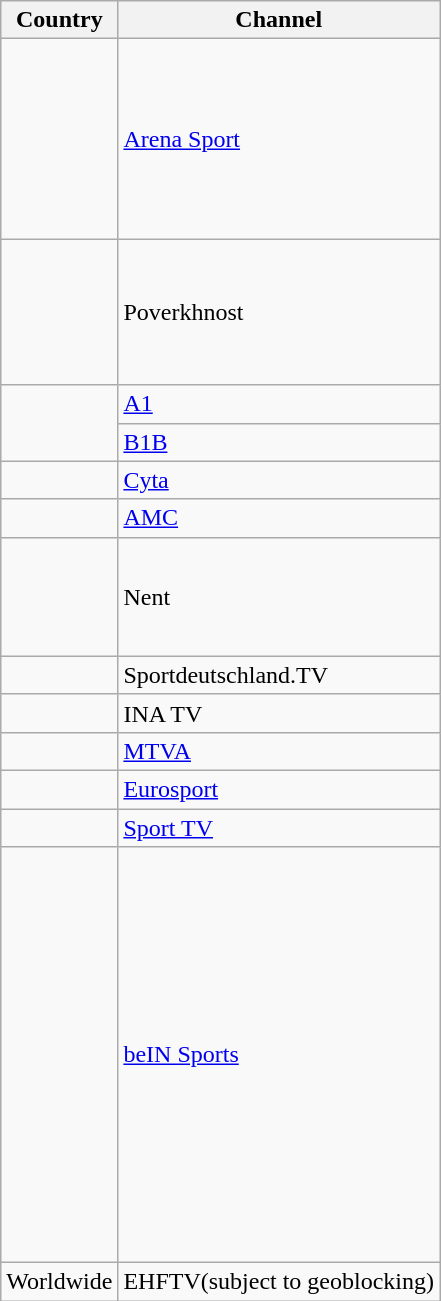<table class="wikitable sortable">
<tr>
<th>Country</th>
<th>Channel</th>
</tr>
<tr>
<td><br><br><br><br><br><br><br></td>
<td><a href='#'>Arena Sport</a></td>
</tr>
<tr>
<td><br><br><br><br><br></td>
<td>Poverkhnost</td>
</tr>
<tr>
<td rowspan="2"></td>
<td><a href='#'>A1</a></td>
</tr>
<tr>
<td><a href='#'>B1B</a></td>
</tr>
<tr>
<td></td>
<td><a href='#'>Cyta</a></td>
</tr>
<tr>
<td><br></td>
<td><a href='#'>AMC</a></td>
</tr>
<tr>
<td><br><br><br><br></td>
<td>Nent</td>
</tr>
<tr>
<td></td>
<td>Sportdeutschland.TV</td>
</tr>
<tr>
<td></td>
<td>INA TV</td>
</tr>
<tr>
<td></td>
<td><a href='#'>MTVA</a></td>
</tr>
<tr>
<td></td>
<td><a href='#'>Eurosport</a></td>
</tr>
<tr>
<td></td>
<td><a href='#'>Sport TV</a></td>
</tr>
<tr>
<td><br><br><br><br><br><br><br><br><br><br><br><br><br><br><br></td>
<td><a href='#'>beIN Sports</a></td>
</tr>
<tr>
<td>Worldwide</td>
<td>EHFTV(subject to geoblocking)</td>
</tr>
</table>
